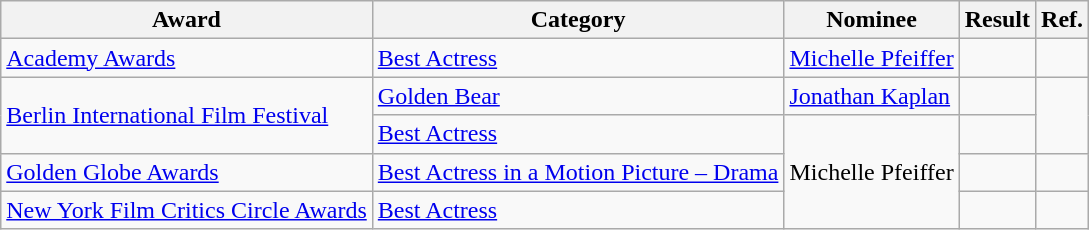<table class="wikitable plainrowheaders">
<tr>
<th>Award</th>
<th>Category</th>
<th>Nominee</th>
<th>Result</th>
<th>Ref.</th>
</tr>
<tr>
<td><a href='#'>Academy Awards</a></td>
<td><a href='#'>Best Actress</a></td>
<td><a href='#'>Michelle Pfeiffer</a></td>
<td></td>
<td align="center"></td>
</tr>
<tr>
<td rowspan="2"><a href='#'>Berlin International Film Festival</a></td>
<td><a href='#'>Golden Bear</a></td>
<td><a href='#'>Jonathan Kaplan</a></td>
<td></td>
<td align="center" rowspan="2"></td>
</tr>
<tr>
<td><a href='#'>Best Actress</a></td>
<td rowspan="3">Michelle Pfeiffer</td>
<td></td>
</tr>
<tr>
<td><a href='#'>Golden Globe Awards</a></td>
<td><a href='#'>Best Actress in a Motion Picture – Drama</a></td>
<td></td>
<td align="center"></td>
</tr>
<tr>
<td><a href='#'>New York Film Critics Circle Awards</a></td>
<td><a href='#'>Best Actress</a></td>
<td></td>
<td align="center"></td>
</tr>
</table>
